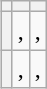<table class="wikitable" style="float:right; text-align:center; margin-left:1em;">
<tr>
<th></th>
<th scope="col"></th>
<th scope="col"></th>
</tr>
<tr>
<th scope="col"></th>
<td>, </td>
<td>, </td>
</tr>
<tr>
<th scope="col"></th>
<td>, </td>
<td>, </td>
</tr>
</table>
